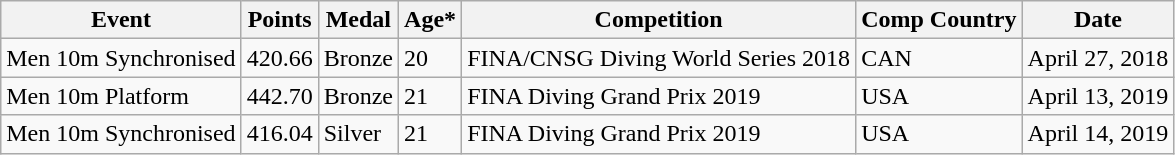<table class="wikitable">
<tr>
<th>Event</th>
<th>Points</th>
<th>Medal</th>
<th>Age*</th>
<th>Competition</th>
<th>Comp Country</th>
<th>Date</th>
</tr>
<tr>
<td>Men 10m Synchronised</td>
<td>420.66</td>
<td>Bronze</td>
<td>20</td>
<td>FINA/CNSG Diving World Series 2018</td>
<td>CAN</td>
<td>April 27, 2018</td>
</tr>
<tr>
<td>Men 10m Platform</td>
<td>442.70</td>
<td>Bronze</td>
<td>21</td>
<td>FINA Diving Grand Prix 2019</td>
<td>USA</td>
<td>April 13, 2019</td>
</tr>
<tr>
<td>Men 10m Synchronised</td>
<td>416.04</td>
<td>Silver</td>
<td>21</td>
<td>FINA Diving Grand Prix 2019</td>
<td>USA</td>
<td>April 14, 2019</td>
</tr>
</table>
